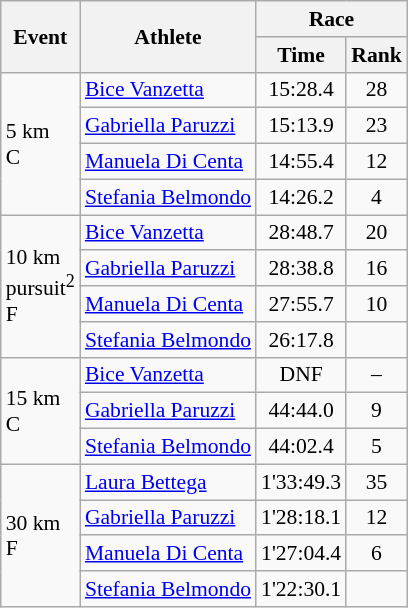<table class="wikitable" border="1" style="font-size:90%">
<tr>
<th rowspan=2>Event</th>
<th rowspan=2>Athlete</th>
<th colspan=2>Race</th>
</tr>
<tr>
<th>Time</th>
<th>Rank</th>
</tr>
<tr>
<td rowspan=4>5 km <br> C</td>
<td><a href='#'>Bice Vanzetta</a></td>
<td align=center>15:28.4</td>
<td align=center>28</td>
</tr>
<tr>
<td><a href='#'>Gabriella Paruzzi</a></td>
<td align=center>15:13.9</td>
<td align=center>23</td>
</tr>
<tr>
<td><a href='#'>Manuela Di Centa</a></td>
<td align=center>14:55.4</td>
<td align=center>12</td>
</tr>
<tr>
<td><a href='#'>Stefania Belmondo</a></td>
<td align=center>14:26.2</td>
<td align=center>4</td>
</tr>
<tr>
<td rowspan=4>10 km <br> pursuit<sup>2</sup> <br> F</td>
<td><a href='#'>Bice Vanzetta</a></td>
<td align=center>28:48.7</td>
<td align=center>20</td>
</tr>
<tr>
<td><a href='#'>Gabriella Paruzzi</a></td>
<td align=center>28:38.8</td>
<td align=center>16</td>
</tr>
<tr>
<td><a href='#'>Manuela Di Centa</a></td>
<td align=center>27:55.7</td>
<td align=center>10</td>
</tr>
<tr>
<td><a href='#'>Stefania Belmondo</a></td>
<td align=center>26:17.8</td>
<td align=center></td>
</tr>
<tr>
<td rowspan=3>15 km <br> C</td>
<td><a href='#'>Bice Vanzetta</a></td>
<td align=center>DNF</td>
<td align=center>–</td>
</tr>
<tr>
<td><a href='#'>Gabriella Paruzzi</a></td>
<td align=center>44:44.0</td>
<td align=center>9</td>
</tr>
<tr>
<td><a href='#'>Stefania Belmondo</a></td>
<td align=center>44:02.4</td>
<td align=center>5</td>
</tr>
<tr>
<td rowspan=4>30 km <br> F</td>
<td><a href='#'>Laura Bettega</a></td>
<td align=center>1'33:49.3</td>
<td align=center>35</td>
</tr>
<tr>
<td><a href='#'>Gabriella Paruzzi</a></td>
<td align=center>1'28:18.1</td>
<td align=center>12</td>
</tr>
<tr>
<td><a href='#'>Manuela Di Centa</a></td>
<td align=center>1'27:04.4</td>
<td align=center>6</td>
</tr>
<tr>
<td><a href='#'>Stefania Belmondo</a></td>
<td align=center>1'22:30.1</td>
<td align=center></td>
</tr>
</table>
